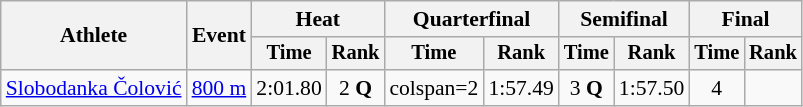<table class=wikitable style=font-size:90%;text-align:center>
<tr>
<th rowspan=2>Athlete</th>
<th rowspan=2>Event</th>
<th colspan=2>Heat</th>
<th colspan=2>Quarterfinal</th>
<th colspan=2>Semifinal</th>
<th colspan=2>Final</th>
</tr>
<tr style=font-size:95%>
<th>Time</th>
<th>Rank</th>
<th>Time</th>
<th>Rank</th>
<th>Time</th>
<th>Rank</th>
<th>Time</th>
<th>Rank</th>
</tr>
<tr>
<td align=left><a href='#'>Slobodanka Čolović</a></td>
<td align=left><a href='#'>800 m</a></td>
<td>2:01.80</td>
<td>2 <strong>Q</strong></td>
<td>colspan=2 </td>
<td>1:57.49</td>
<td>3 <strong>Q</strong></td>
<td>1:57.50</td>
<td>4</td>
</tr>
</table>
